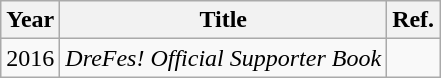<table class="wikitable">
<tr>
<th>Year</th>
<th>Title</th>
<th>Ref.</th>
</tr>
<tr>
<td>2016</td>
<td><em>DreFes! Official Supporter Book</em></td>
<td></td>
</tr>
</table>
